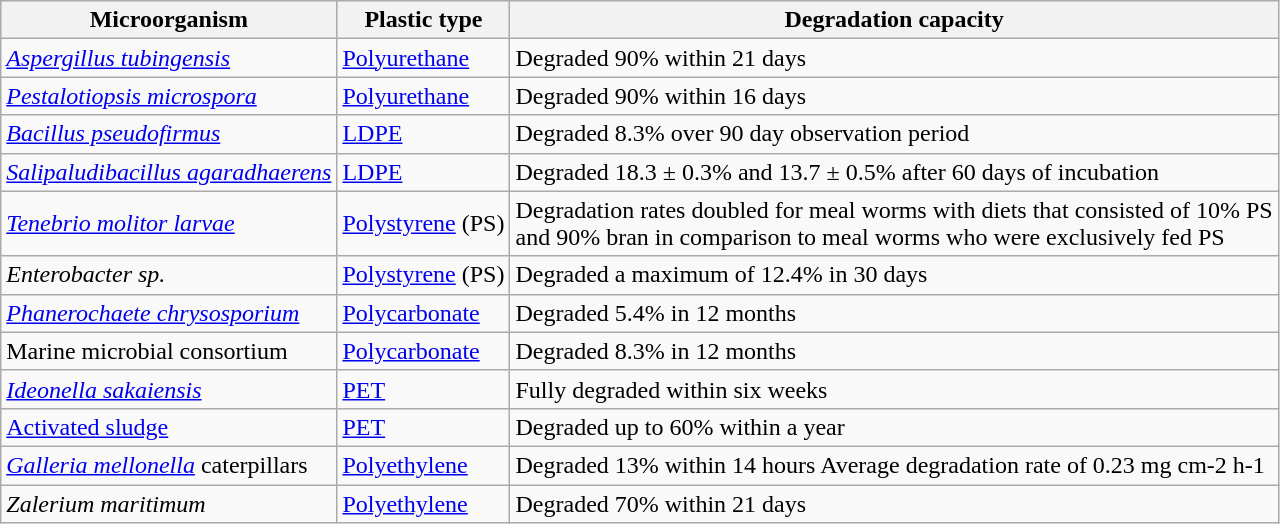<table class="wikitable">
<tr>
<th>Microorganism</th>
<th>Plastic type</th>
<th>Degradation capacity</th>
</tr>
<tr>
<td><em><a href='#'>Aspergillus tubingensis</a></em></td>
<td><a href='#'>Polyurethane</a></td>
<td>Degraded 90% within 21 days</td>
</tr>
<tr>
<td><em><a href='#'>Pestalotiopsis microspora</a></em></td>
<td><a href='#'>Polyurethane</a></td>
<td>Degraded 90% within 16 days</td>
</tr>
<tr>
<td><em><a href='#'>Bacillus pseudofirmus</a></em></td>
<td><a href='#'>LDPE</a></td>
<td>Degraded 8.3% over 90 day observation period</td>
</tr>
<tr>
<td><em><a href='#'>Salipaludibacillus agaradhaerens</a></em></td>
<td><a href='#'>LDPE</a></td>
<td>Degraded 18.3 ± 0.3% and 13.7 ± 0.5% after 60 days of incubation</td>
</tr>
<tr>
<td><em><a href='#'>Tenebrio molitor larvae</a></em></td>
<td><a href='#'>Polystyrene</a> (PS)</td>
<td>Degradation rates doubled for meal worms with diets that consisted of 10% PS<br>and 90% bran in comparison to meal worms who were exclusively fed PS</td>
</tr>
<tr>
<td><em>Enterobacter sp.</em></td>
<td><a href='#'>Polystyrene</a> (PS)</td>
<td>Degraded a maximum of 12.4% in 30 days</td>
</tr>
<tr>
<td><em><a href='#'>Phanerochaete chrysosporium</a></em></td>
<td><a href='#'>Polycarbonate</a></td>
<td>Degraded 5.4% in 12 months</td>
</tr>
<tr>
<td>Marine microbial consortium</td>
<td><a href='#'>Polycarbonate</a></td>
<td>Degraded 8.3% in 12 months</td>
</tr>
<tr>
<td><em><a href='#'>Ideonella sakaiensis</a></em></td>
<td><a href='#'>PET</a></td>
<td>Fully degraded within six weeks</td>
</tr>
<tr>
<td><a href='#'>Activated sludge</a></td>
<td><a href='#'>PET</a></td>
<td>Degraded up to 60% within a year</td>
</tr>
<tr>
<td><em><a href='#'>Galleria mellonella</a></em> caterpillars</td>
<td><a href='#'>Polyethylene</a></td>
<td>Degraded 13% within 14 hours Average degradation rate of 0.23 mg cm-2 h-1</td>
</tr>
<tr>
<td><em>Zalerium maritimum</em></td>
<td><a href='#'>Polyethylene</a></td>
<td>Degraded 70% within 21 days</td>
</tr>
</table>
